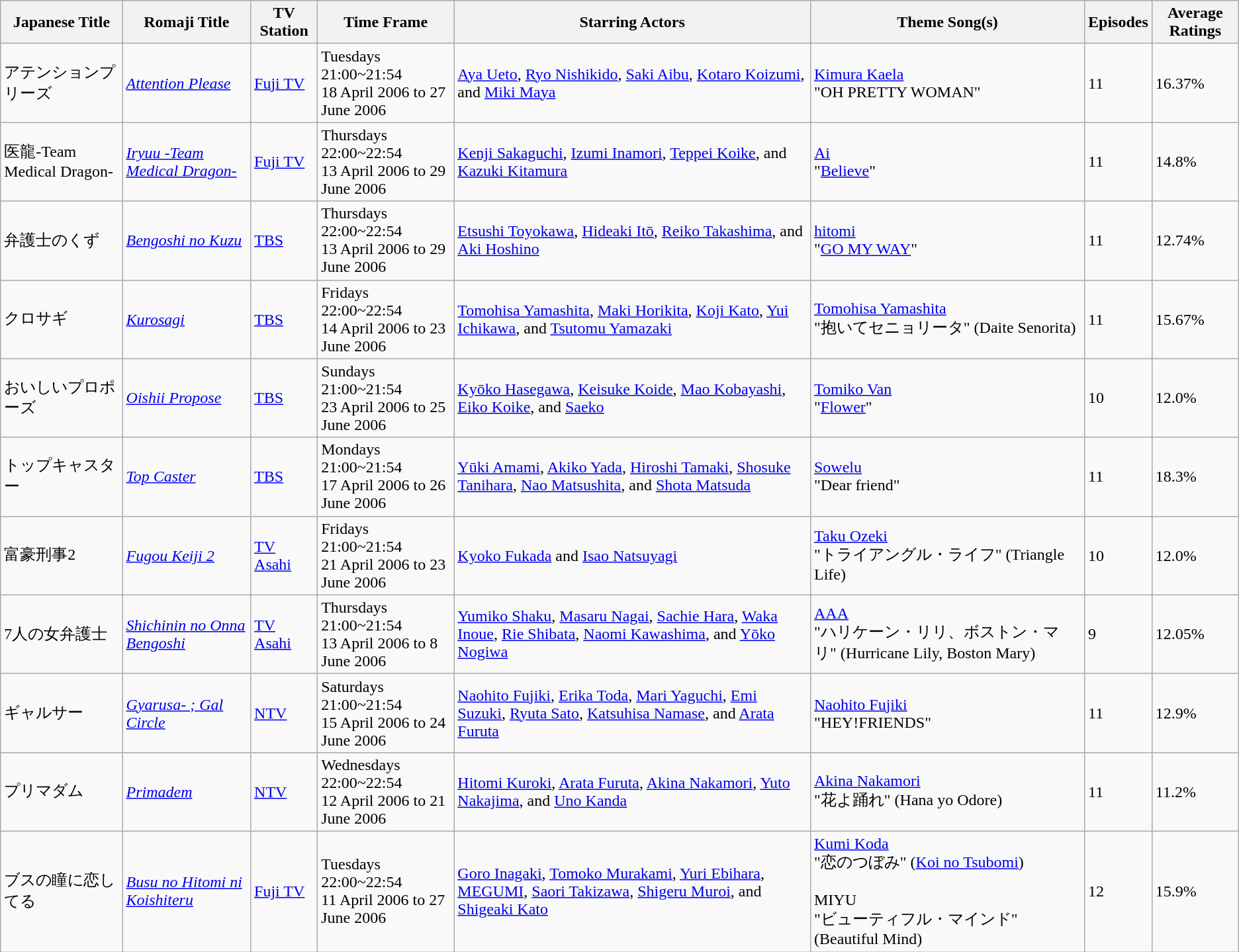<table class="wikitable">
<tr>
<th align="left">Japanese Title</th>
<th align="left">Romaji Title</th>
<th align="left">TV Station</th>
<th align="left">Time Frame</th>
<th align="left">Starring Actors</th>
<th align="left">Theme Song(s)</th>
<th align="left">Episodes</th>
<th align="left">Average Ratings</th>
</tr>
<tr>
<td align="left">アテンションプリーズ</td>
<td align="left"><em><a href='#'>Attention Please</a></em></td>
<td align="left"><a href='#'>Fuji TV</a></td>
<td align="left">Tuesdays 21:00~21:54 <br> 18 April 2006 to 27 June 2006</td>
<td align="left"><a href='#'>Aya Ueto</a>, <a href='#'>Ryo Nishikido</a>, <a href='#'>Saki Aibu</a>, <a href='#'>Kotaro Koizumi</a>, and <a href='#'>Miki Maya</a></td>
<td align="left"><a href='#'>Kimura Kaela</a> <br> "OH PRETTY WOMAN"</td>
<td align="left">11</td>
<td align="left">16.37%</td>
</tr>
<tr>
<td align="left">医龍-Team Medical Dragon-</td>
<td align="left"><em><a href='#'>Iryuu -Team Medical Dragon-</a></em></td>
<td align="left"><a href='#'>Fuji TV</a></td>
<td align="left">Thursdays 22:00~22:54 <br> 13 April 2006 to 29 June 2006</td>
<td align="left"><a href='#'>Kenji Sakaguchi</a>, <a href='#'>Izumi Inamori</a>, <a href='#'>Teppei Koike</a>, and <a href='#'>Kazuki Kitamura</a></td>
<td align="left"><a href='#'>Ai</a> <br> "<a href='#'>Believe</a>"</td>
<td align="left">11</td>
<td align="left">14.8%</td>
</tr>
<tr>
<td align="left">弁護士のくず</td>
<td align="left"><em><a href='#'>Bengoshi no Kuzu</a></em></td>
<td align="left"><a href='#'>TBS</a></td>
<td align="left">Thursdays 22:00~22:54 <br> 13 April 2006 to 29 June 2006</td>
<td align="left"><a href='#'>Etsushi Toyokawa</a>, <a href='#'>Hideaki Itō</a>, <a href='#'>Reiko Takashima</a>, and <a href='#'>Aki Hoshino</a></td>
<td align="left"><a href='#'>hitomi</a> <br> "<a href='#'>GO MY WAY</a>"</td>
<td align="left">11</td>
<td align="left">12.74%</td>
</tr>
<tr>
<td align="left">クロサギ</td>
<td align="left"><em><a href='#'>Kurosagi</a></em></td>
<td align="left"><a href='#'>TBS</a></td>
<td align="left">Fridays 22:00~22:54 <br> 14 April 2006 to 23 June 2006</td>
<td align="left"><a href='#'>Tomohisa Yamashita</a>, <a href='#'>Maki Horikita</a>, <a href='#'>Koji Kato</a>, <a href='#'>Yui Ichikawa</a>, and <a href='#'>Tsutomu Yamazaki</a></td>
<td align="left"><a href='#'>Tomohisa Yamashita</a> <br> "抱いてセニョリータ" (Daite Senorita)</td>
<td align="left">11</td>
<td align="left">15.67%</td>
</tr>
<tr>
<td align="left">おいしいプロポーズ</td>
<td align="left"><em><a href='#'>Oishii Propose</a></em></td>
<td align="left"><a href='#'>TBS</a></td>
<td align="left">Sundays 21:00~21:54 <br> 23 April 2006 to 25 June 2006</td>
<td align="left"><a href='#'>Kyōko Hasegawa</a>, <a href='#'>Keisuke Koide</a>, <a href='#'>Mao Kobayashi</a>, <a href='#'>Eiko Koike</a>, and <a href='#'>Saeko</a></td>
<td align="left"><a href='#'>Tomiko Van</a> <br> "<a href='#'>Flower</a>"</td>
<td align="left">10</td>
<td align="left">12.0%</td>
</tr>
<tr>
<td align="left">トップキャスター</td>
<td align="left"><em><a href='#'>Top Caster</a></em></td>
<td align="left"><a href='#'>TBS</a></td>
<td align="left">Mondays 21:00~21:54 <br> 17 April 2006 to 26 June 2006</td>
<td align="left"><a href='#'>Yūki Amami</a>, <a href='#'>Akiko Yada</a>, <a href='#'>Hiroshi Tamaki</a>, <a href='#'>Shosuke Tanihara</a>, <a href='#'>Nao Matsushita</a>, and <a href='#'>Shota Matsuda</a></td>
<td align="left"><a href='#'>Sowelu</a> <br> "Dear friend"</td>
<td align="left">11</td>
<td align="left">18.3%</td>
</tr>
<tr>
<td align="left">富豪刑事2</td>
<td align="left"><em><a href='#'>Fugou Keiji 2</a></em></td>
<td align="left"><a href='#'>TV Asahi</a></td>
<td align="left">Fridays 21:00~21:54 <br> 21 April 2006 to 23 June 2006</td>
<td align="left"><a href='#'>Kyoko Fukada</a> and <a href='#'>Isao Natsuyagi</a></td>
<td align="left"><a href='#'>Taku Ozeki</a> <br> "トライアングル・ライフ" (Triangle Life)</td>
<td align="left">10</td>
<td align="left">12.0%</td>
</tr>
<tr>
<td align="left">7人の女弁護士</td>
<td align="left"><em><a href='#'>Shichinin no Onna Bengoshi</a></em></td>
<td align="left"><a href='#'>TV Asahi</a></td>
<td align="left">Thursdays 21:00~21:54 <br> 13 April 2006 to 8 June 2006</td>
<td align="left"><a href='#'>Yumiko Shaku</a>, <a href='#'>Masaru Nagai</a>, <a href='#'>Sachie Hara</a>, <a href='#'>Waka Inoue</a>, <a href='#'>Rie Shibata</a>, <a href='#'>Naomi Kawashima</a>, and <a href='#'>Yōko Nogiwa</a></td>
<td align="left"><a href='#'>AAA</a> <br> "ハリケーン・リリ、ボストン・マリ" (Hurricane Lily, Boston Mary)</td>
<td align="left">9</td>
<td align="left">12.05%</td>
</tr>
<tr>
<td align="left">ギャルサー</td>
<td align="left"><em><a href='#'>Gyarusa- ; Gal Circle</a></em></td>
<td align="left"><a href='#'>NTV</a></td>
<td align="left">Saturdays 21:00~21:54 <br> 15 April 2006 to 24 June 2006</td>
<td align="left"><a href='#'>Naohito Fujiki</a>, <a href='#'>Erika Toda</a>, <a href='#'>Mari Yaguchi</a>, <a href='#'>Emi Suzuki</a>, <a href='#'>Ryuta Sato</a>, <a href='#'>Katsuhisa Namase</a>, and <a href='#'>Arata Furuta</a></td>
<td align="left"><a href='#'>Naohito Fujiki</a> <br> "HEY!FRIENDS"</td>
<td align="left">11</td>
<td align="left">12.9%</td>
</tr>
<tr>
<td align="left">プリマダム</td>
<td align="left"><em><a href='#'>Primadem</a></em></td>
<td align="left"><a href='#'>NTV</a></td>
<td align="left">Wednesdays 22:00~22:54 <br> 12 April 2006 to 21 June 2006</td>
<td align="left"><a href='#'>Hitomi Kuroki</a>, <a href='#'>Arata Furuta</a>, <a href='#'>Akina Nakamori</a>, <a href='#'>Yuto Nakajima</a>, and <a href='#'>Uno Kanda</a></td>
<td align="left"><a href='#'>Akina Nakamori</a> <br> "花よ踊れ" (Hana yo Odore)</td>
<td align="left">11</td>
<td align="left">11.2%</td>
</tr>
<tr>
<td align="left">ブスの瞳に恋してる</td>
<td align="left"><em><a href='#'>Busu no Hitomi ni Koishiteru</a></em></td>
<td align="left"><a href='#'>Fuji TV</a></td>
<td align="left">Tuesdays 22:00~22:54 <br> 11 April 2006 to 27 June 2006</td>
<td align="left"><a href='#'>Goro Inagaki</a>, <a href='#'>Tomoko Murakami</a>, <a href='#'>Yuri Ebihara</a>, <a href='#'>MEGUMI</a>, <a href='#'>Saori Takizawa</a>, <a href='#'>Shigeru Muroi</a>, and <a href='#'>Shigeaki Kato</a></td>
<td align="left"><a href='#'>Kumi Koda</a> <br> "恋のつぼみ" (<a href='#'>Koi no Tsubomi</a>) <br><br>MIYU <br> "ビューティフル・マインド" (Beautiful Mind)</td>
<td align="left">12</td>
<td align="left">15.9%</td>
</tr>
</table>
